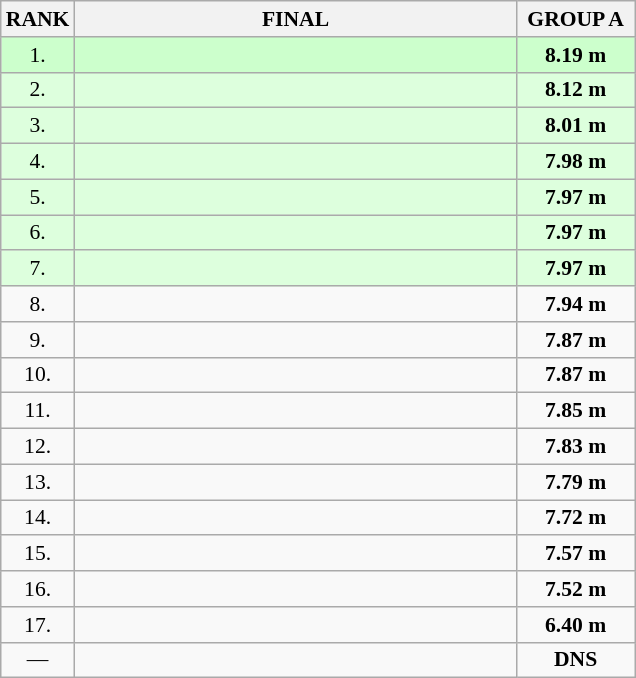<table class="wikitable" style="border-collapse: collapse; font-size: 90%;">
<tr>
<th>RANK</th>
<th style="width: 20em">FINAL</th>
<th style="width: 5em">GROUP A</th>
</tr>
<tr bgcolor=#CCFFCC>
<td align="center">1.</td>
<td></td>
<td align="center"><strong>8.19 m</strong></td>
</tr>
<tr bgcolor=#ddFFdd>
<td align="center">2.</td>
<td></td>
<td align="center"><strong>8.12 m</strong></td>
</tr>
<tr bgcolor=#ddFFdd>
<td align="center">3.</td>
<td></td>
<td align="center"><strong>8.01 m</strong></td>
</tr>
<tr bgcolor=#ddFFdd>
<td align="center">4.</td>
<td></td>
<td align="center"><strong>7.98 m</strong></td>
</tr>
<tr bgcolor=#ddFFdd>
<td align="center">5.</td>
<td></td>
<td align="center"><strong>7.97 m</strong></td>
</tr>
<tr bgcolor=#ddFFdd>
<td align="center">6.</td>
<td></td>
<td align="center"><strong>7.97 m</strong></td>
</tr>
<tr bgcolor=#ddFFdd>
<td align="center">7.</td>
<td></td>
<td align="center"><strong>7.97 m</strong></td>
</tr>
<tr>
<td align="center">8.</td>
<td></td>
<td align="center"><strong>7.94 m</strong></td>
</tr>
<tr>
<td align="center">9.</td>
<td></td>
<td align="center"><strong>7.87 m</strong></td>
</tr>
<tr>
<td align="center">10.</td>
<td></td>
<td align="center"><strong>7.87 m</strong></td>
</tr>
<tr>
<td align="center">11.</td>
<td></td>
<td align="center"><strong>7.85 m</strong></td>
</tr>
<tr>
<td align="center">12.</td>
<td></td>
<td align="center"><strong>7.83 m</strong></td>
</tr>
<tr>
<td align="center">13.</td>
<td></td>
<td align="center"><strong>7.79 m</strong></td>
</tr>
<tr>
<td align="center">14.</td>
<td></td>
<td align="center"><strong>7.72 m</strong></td>
</tr>
<tr>
<td align="center">15.</td>
<td></td>
<td align="center"><strong>7.57 m</strong></td>
</tr>
<tr>
<td align="center">16.</td>
<td></td>
<td align="center"><strong>7.52 m</strong></td>
</tr>
<tr>
<td align="center">17.</td>
<td></td>
<td align="center"><strong>6.40 m</strong></td>
</tr>
<tr>
<td align="center">—</td>
<td></td>
<td align="center"><strong>DNS</strong></td>
</tr>
</table>
